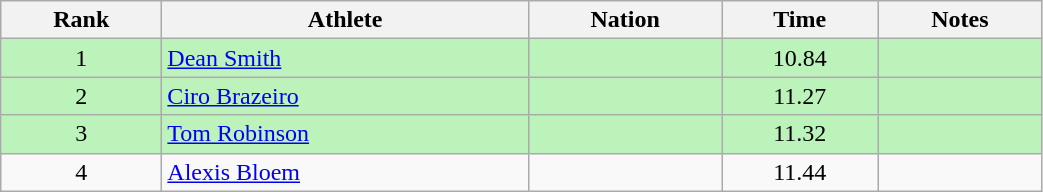<table class="wikitable sortable" style="text-align:center;width: 55%;">
<tr>
<th scope="col">Rank</th>
<th scope="col">Athlete</th>
<th scope="col">Nation</th>
<th scope="col">Time</th>
<th scope="col">Notes</th>
</tr>
<tr bgcolor="#bbf3bb">
<td>1</td>
<td align=left><a href='#'>Dean Smith</a></td>
<td align=left></td>
<td>10.84</td>
<td></td>
</tr>
<tr bgcolor="#bbf3bb">
<td>2</td>
<td align=left><a href='#'>Ciro Brazeiro</a></td>
<td align=left></td>
<td>11.27</td>
<td></td>
</tr>
<tr bgcolor="#bbf3bb">
<td>3</td>
<td align=left><a href='#'>Tom Robinson</a></td>
<td align=left></td>
<td>11.32</td>
<td></td>
</tr>
<tr>
<td>4</td>
<td align=left><a href='#'>Alexis Bloem</a></td>
<td align=left></td>
<td>11.44</td>
<td></td>
</tr>
</table>
